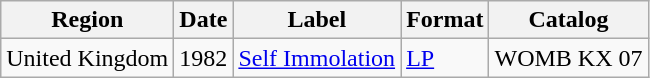<table class="wikitable">
<tr>
<th>Region</th>
<th>Date</th>
<th>Label</th>
<th>Format</th>
<th>Catalog</th>
</tr>
<tr>
<td>United Kingdom</td>
<td>1982</td>
<td><a href='#'>Self Immolation</a></td>
<td><a href='#'>LP</a></td>
<td>WOMB KX 07</td>
</tr>
</table>
